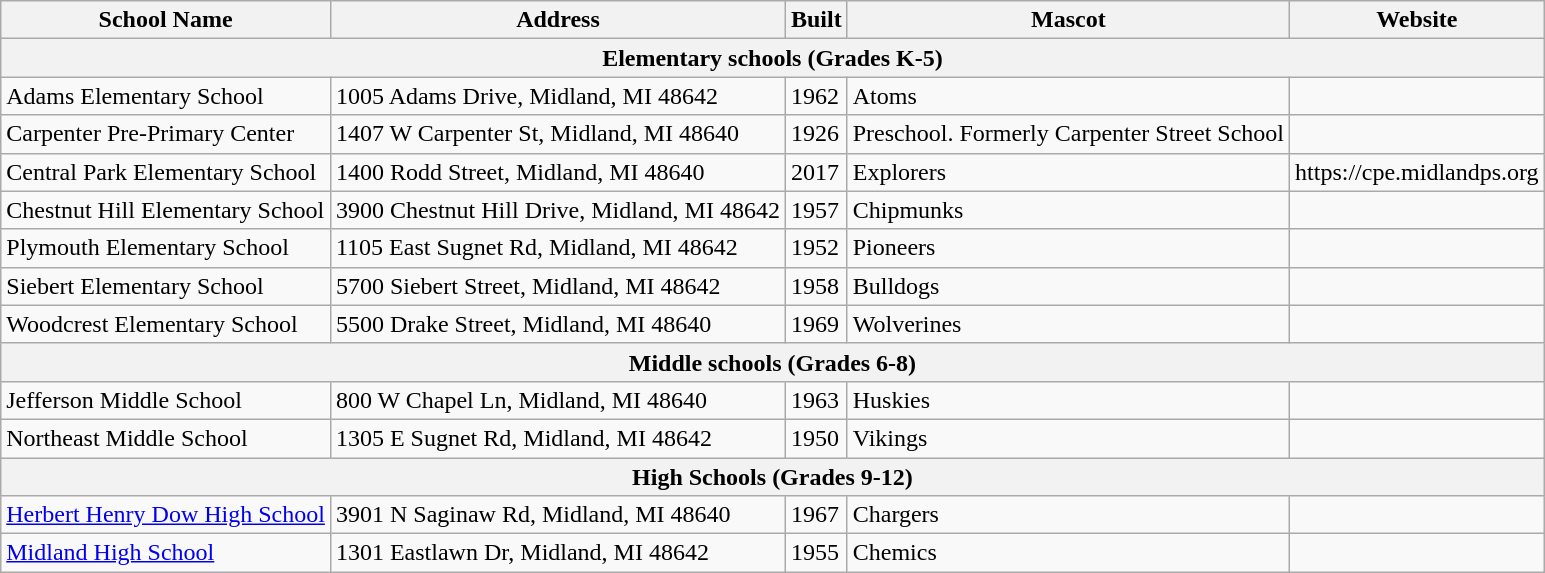<table class="wikitable">
<tr>
<th>School Name</th>
<th>Address</th>
<th>Built</th>
<th>Mascot</th>
<th>Website</th>
</tr>
<tr>
<th colspan= "5">Elementary schools (Grades K-5)</th>
</tr>
<tr>
<td>Adams Elementary School</td>
<td>1005 Adams Drive, Midland, MI 48642</td>
<td>1962</td>
<td>Atoms</td>
<td></td>
</tr>
<tr>
<td>Carpenter Pre-Primary Center</td>
<td>1407 W Carpenter St, Midland, MI 48640</td>
<td>1926</td>
<td>Preschool. Formerly Carpenter Street School</td>
<td></td>
</tr>
<tr>
<td>Central Park Elementary School</td>
<td>1400 Rodd Street, Midland, MI 48640</td>
<td>2017</td>
<td>Explorers</td>
<td>https://cpe.midlandps.org</td>
</tr>
<tr>
<td>Chestnut Hill Elementary School</td>
<td>3900 Chestnut Hill Drive, Midland, MI 48642</td>
<td>1957</td>
<td>Chipmunks</td>
<td></td>
</tr>
<tr>
<td>Plymouth Elementary School</td>
<td>1105 East Sugnet Rd, Midland, MI 48642</td>
<td>1952</td>
<td>Pioneers</td>
<td></td>
</tr>
<tr>
<td>Siebert Elementary School</td>
<td>5700 Siebert Street, Midland, MI 48642</td>
<td>1958</td>
<td>Bulldogs</td>
<td></td>
</tr>
<tr>
<td>Woodcrest Elementary School</td>
<td>5500 Drake Street, Midland, MI 48640</td>
<td>1969</td>
<td>Wolverines</td>
<td></td>
</tr>
<tr>
<th colspan= "5">Middle schools (Grades 6-8)</th>
</tr>
<tr>
<td>Jefferson Middle School</td>
<td>800 W Chapel Ln, Midland, MI 48640</td>
<td>1963</td>
<td>Huskies</td>
<td></td>
</tr>
<tr>
<td>Northeast Middle School</td>
<td>1305 E Sugnet Rd, Midland, MI 48642</td>
<td>1950</td>
<td>Vikings</td>
<td></td>
</tr>
<tr>
<th colspan= "5">High Schools (Grades 9-12)</th>
</tr>
<tr>
<td><a href='#'>Herbert Henry Dow High School</a></td>
<td>3901 N Saginaw Rd, Midland, MI 48640</td>
<td>1967</td>
<td>Chargers</td>
<td></td>
</tr>
<tr>
<td><a href='#'>Midland High School</a></td>
<td>1301 Eastlawn Dr, Midland, MI 48642</td>
<td>1955</td>
<td>Chemics</td>
<td></td>
</tr>
</table>
